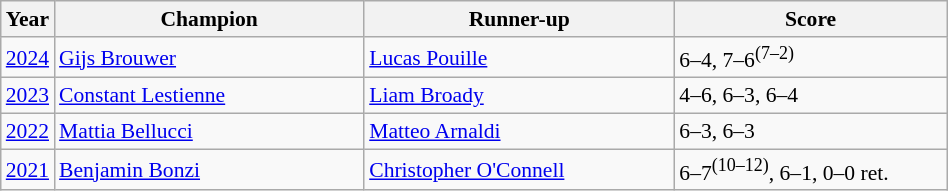<table class="wikitable" style="font-size:90%">
<tr>
<th>Year</th>
<th width="200">Champion</th>
<th width="200">Runner-up</th>
<th width="175">Score</th>
</tr>
<tr>
<td><a href='#'>2024</a></td>
<td> <a href='#'>Gijs Brouwer</a></td>
<td> <a href='#'>Lucas Pouille</a></td>
<td>6–4, 7–6<sup>(7–2)</sup></td>
</tr>
<tr>
<td><a href='#'>2023</a></td>
<td> <a href='#'>Constant Lestienne</a></td>
<td> <a href='#'>Liam Broady</a></td>
<td>4–6, 6–3, 6–4</td>
</tr>
<tr>
<td><a href='#'>2022</a></td>
<td> <a href='#'>Mattia Bellucci</a></td>
<td> <a href='#'>Matteo Arnaldi</a></td>
<td>6–3, 6–3</td>
</tr>
<tr>
<td><a href='#'>2021</a></td>
<td> <a href='#'>Benjamin Bonzi</a></td>
<td> <a href='#'>Christopher O'Connell</a></td>
<td>6–7<sup>(10–12)</sup>, 6–1, 0–0 ret.</td>
</tr>
</table>
